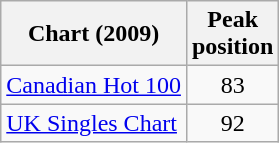<table class="wikitable">
<tr>
<th>Chart (2009)</th>
<th>Peak<br>position</th>
</tr>
<tr>
<td align="left"><a href='#'>Canadian Hot 100</a></td>
<td align="center">83</td>
</tr>
<tr>
<td><a href='#'>UK Singles Chart</a></td>
<td align="center">92</td>
</tr>
</table>
